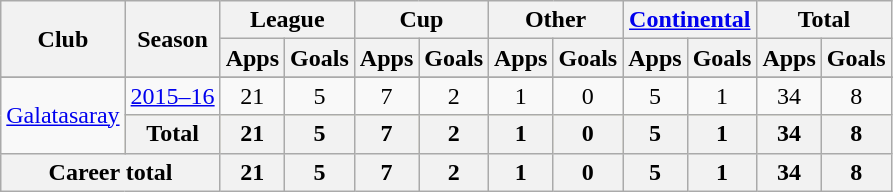<table class="wikitable" style="text-align: center;">
<tr>
<th rowspan="2">Club</th>
<th rowspan="2">Season</th>
<th colspan="2">League</th>
<th colspan="2">Cup</th>
<th colspan="2">Other</th>
<th colspan="2"><a href='#'>Continental</a></th>
<th colspan="2">Total</th>
</tr>
<tr>
<th>Apps</th>
<th>Goals</th>
<th>Apps</th>
<th>Goals</th>
<th>Apps</th>
<th>Goals</th>
<th>Apps</th>
<th>Goals</th>
<th>Apps</th>
<th>Goals</th>
</tr>
<tr>
</tr>
<tr style="text-align:center;">
<td rowspan="2" style="vertical-align:center;"><a href='#'>Galatasaray</a></td>
<td><a href='#'>2015–16</a></td>
<td>21</td>
<td>5</td>
<td>7</td>
<td>2</td>
<td>1</td>
<td>0</td>
<td>5</td>
<td>1</td>
<td>34</td>
<td>8</td>
</tr>
<tr style="background:lemonchiffon">
<th>Total</th>
<th>21</th>
<th>5</th>
<th>7</th>
<th>2</th>
<th>1</th>
<th>0</th>
<th>5</th>
<th>1</th>
<th>34</th>
<th>8</th>
</tr>
<tr>
<th colspan="2">Career total</th>
<th>21</th>
<th>5</th>
<th>7</th>
<th>2</th>
<th>1</th>
<th>0</th>
<th>5</th>
<th>1</th>
<th>34</th>
<th>8</th>
</tr>
</table>
